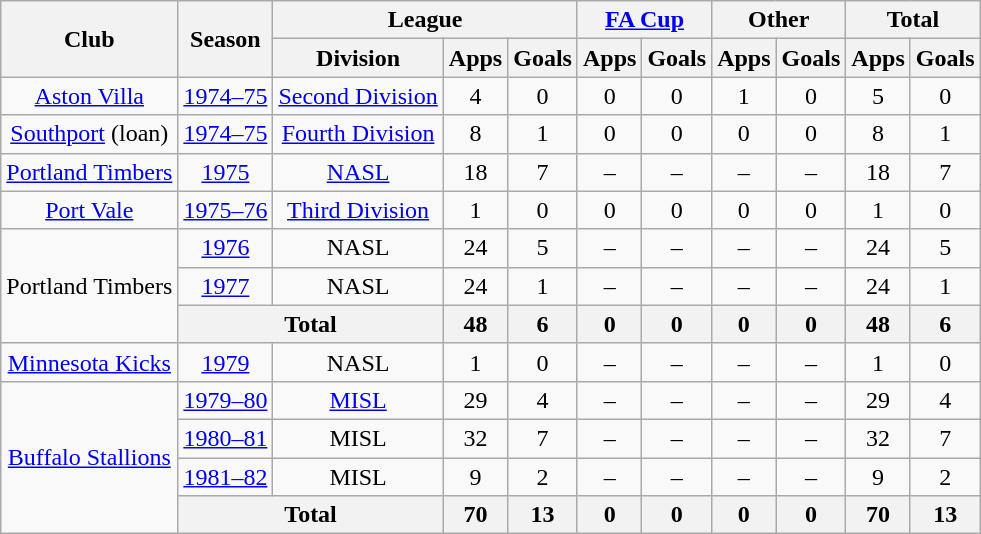<table class="wikitable" style="text-align:center">
<tr>
<th rowspan="2">Club</th>
<th rowspan="2">Season</th>
<th colspan="3">League</th>
<th colspan="2"><a href='#'>FA Cup</a></th>
<th colspan="2">Other</th>
<th colspan="2">Total</th>
</tr>
<tr>
<th>Division</th>
<th>Apps</th>
<th>Goals</th>
<th>Apps</th>
<th>Goals</th>
<th>Apps</th>
<th>Goals</th>
<th>Apps</th>
<th>Goals</th>
</tr>
<tr>
<td><a href='#'>Aston Villa</a></td>
<td><a href='#'>1974–75</a></td>
<td><a href='#'>Second Division</a></td>
<td>4</td>
<td>0</td>
<td>0</td>
<td>0</td>
<td>1</td>
<td>0</td>
<td>5</td>
<td>0</td>
</tr>
<tr>
<td><a href='#'>Southport</a> (loan)</td>
<td><a href='#'>1974–75</a></td>
<td><a href='#'>Fourth Division</a></td>
<td>8</td>
<td>1</td>
<td>0</td>
<td>0</td>
<td>0</td>
<td>0</td>
<td>8</td>
<td>1</td>
</tr>
<tr>
<td><a href='#'>Portland Timbers</a></td>
<td><a href='#'>1975</a></td>
<td><a href='#'>NASL</a></td>
<td>18</td>
<td>7</td>
<td>–</td>
<td>–</td>
<td>–</td>
<td>–</td>
<td>18</td>
<td>7</td>
</tr>
<tr>
<td><a href='#'>Port Vale</a></td>
<td><a href='#'>1975–76</a></td>
<td><a href='#'>Third Division</a></td>
<td>1</td>
<td>0</td>
<td>0</td>
<td>0</td>
<td>0</td>
<td>0</td>
<td>1</td>
<td>0</td>
</tr>
<tr>
<td rowspan="3">Portland Timbers</td>
<td><a href='#'>1976</a></td>
<td>NASL</td>
<td>24</td>
<td>5</td>
<td>–</td>
<td>–</td>
<td>–</td>
<td>–</td>
<td>24</td>
<td>5</td>
</tr>
<tr>
<td><a href='#'>1977</a></td>
<td>NASL</td>
<td>24</td>
<td>1</td>
<td>–</td>
<td>–</td>
<td>–</td>
<td>–</td>
<td>24</td>
<td>1</td>
</tr>
<tr>
<th colspan="2">Total</th>
<th>48</th>
<th>6</th>
<th>0</th>
<th>0</th>
<th>0</th>
<th>0</th>
<th>48</th>
<th>6</th>
</tr>
<tr>
<td><a href='#'>Minnesota Kicks</a></td>
<td><a href='#'>1979</a></td>
<td>NASL</td>
<td>1</td>
<td>0</td>
<td>–</td>
<td>–</td>
<td>–</td>
<td>–</td>
<td>1</td>
<td>0</td>
</tr>
<tr>
<td rowspan="4"><a href='#'>Buffalo Stallions</a></td>
<td><a href='#'>1979–80</a></td>
<td><a href='#'>MISL</a></td>
<td>29</td>
<td>4</td>
<td>–</td>
<td>–</td>
<td>–</td>
<td>–</td>
<td>29</td>
<td>4</td>
</tr>
<tr>
<td><a href='#'>1980–81</a></td>
<td>MISL</td>
<td>32</td>
<td>7</td>
<td>–</td>
<td>–</td>
<td>–</td>
<td>–</td>
<td>32</td>
<td>7</td>
</tr>
<tr>
<td><a href='#'>1981–82</a></td>
<td>MISL</td>
<td>9</td>
<td>2</td>
<td>–</td>
<td>–</td>
<td>–</td>
<td>–</td>
<td>9</td>
<td>2</td>
</tr>
<tr>
<th colspan="2">Total</th>
<th>70</th>
<th>13</th>
<th>0</th>
<th>0</th>
<th>0</th>
<th>0</th>
<th>70</th>
<th>13</th>
</tr>
</table>
